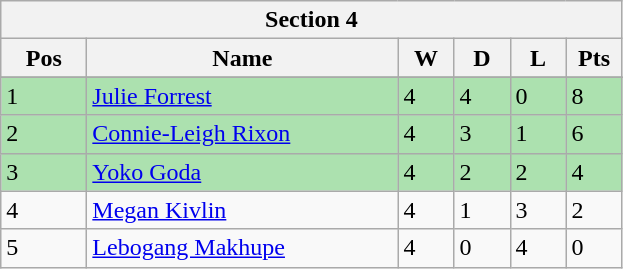<table class="wikitable">
<tr>
<th colspan="6">Section 4</th>
</tr>
<tr>
<th width=50>Pos</th>
<th width=200>Name</th>
<th width=30>W</th>
<th width=30>D</th>
<th width=30>L</th>
<th width=30>Pts</th>
</tr>
<tr>
</tr>
<tr style="background:#ACE1AF;">
<td>1</td>
<td> <a href='#'>Julie Forrest</a></td>
<td>4</td>
<td>4</td>
<td>0</td>
<td>8</td>
</tr>
<tr style="background:#ACE1AF;">
<td>2</td>
<td> <a href='#'>Connie-Leigh Rixon</a></td>
<td>4</td>
<td>3</td>
<td>1</td>
<td>6</td>
</tr>
<tr style="background:#ACE1AF;">
<td>3</td>
<td> <a href='#'>Yoko Goda</a></td>
<td>4</td>
<td>2</td>
<td>2</td>
<td>4</td>
</tr>
<tr>
<td>4</td>
<td> <a href='#'>Megan Kivlin</a></td>
<td>4</td>
<td>1</td>
<td>3</td>
<td>2</td>
</tr>
<tr>
<td>5</td>
<td> <a href='#'>Lebogang Makhupe</a></td>
<td>4</td>
<td>0</td>
<td>4</td>
<td>0</td>
</tr>
</table>
